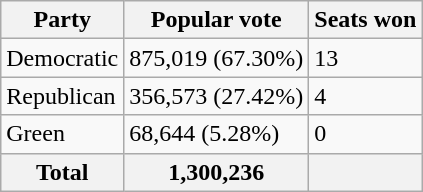<table class="wikitable">
<tr>
<th>Party</th>
<th>Popular vote</th>
<th>Seats won</th>
</tr>
<tr>
<td>Democratic</td>
<td>875,019 (67.30%)</td>
<td>13</td>
</tr>
<tr>
<td>Republican</td>
<td>356,573 (27.42%)</td>
<td>4</td>
</tr>
<tr>
<td>Green</td>
<td>68,644 (5.28%)</td>
<td>0</td>
</tr>
<tr>
<th>Total</th>
<th>1,300,236</th>
<th></th>
</tr>
</table>
